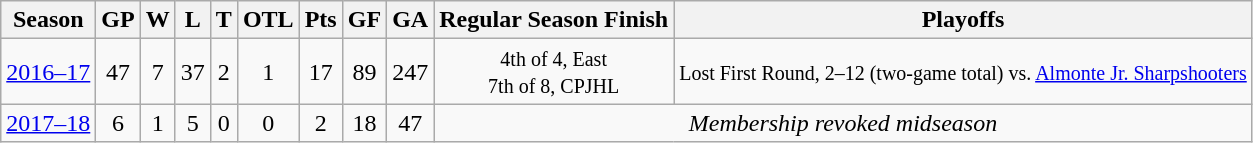<table class="wikitable" style="text-align:center">
<tr>
<th>Season</th>
<th>GP</th>
<th>W</th>
<th>L</th>
<th>T</th>
<th>OTL</th>
<th>Pts</th>
<th>GF</th>
<th>GA</th>
<th>Regular Season Finish</th>
<th>Playoffs</th>
</tr>
<tr>
<td><a href='#'>2016–17</a></td>
<td>47</td>
<td>7</td>
<td>37</td>
<td>2</td>
<td>1</td>
<td>17</td>
<td>89</td>
<td>247</td>
<td><small>4th of 4, East<br>7th of 8, CPJHL</small></td>
<td><small>Lost First Round, 2–12 (two-game total) vs. <a href='#'>Almonte Jr. Sharpshooters</a></small></td>
</tr>
<tr>
<td><a href='#'>2017–18</a></td>
<td>6</td>
<td>1</td>
<td>5</td>
<td>0</td>
<td>0</td>
<td>2</td>
<td>18</td>
<td>47</td>
<td colspan=2><em>Membership revoked midseason</em></td>
</tr>
</table>
